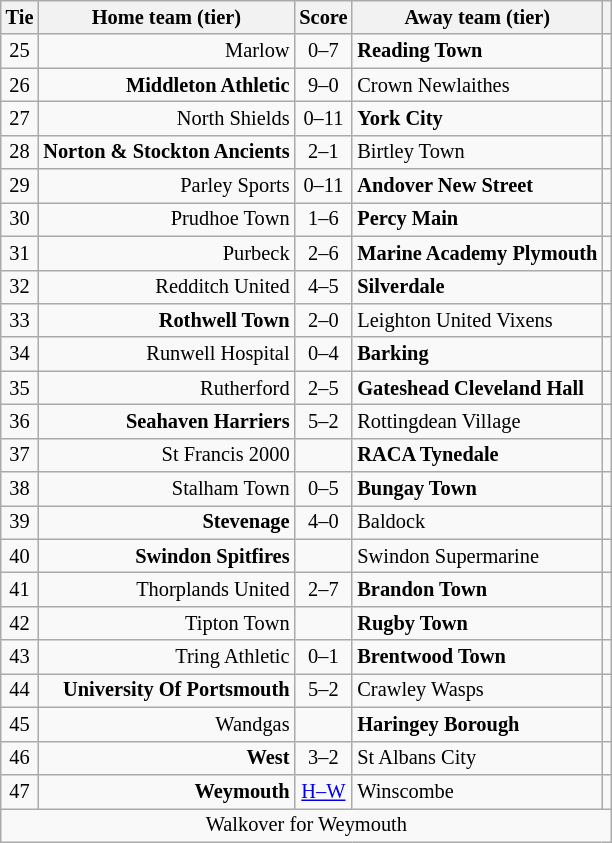<table class="wikitable" style="text-align:center; font-size:85%">
<tr>
<th>Tie</th>
<th>Home team (tier)</th>
<th>Score</th>
<th>Away team (tier)</th>
<th></th>
</tr>
<tr>
<td>25</td>
<td style="text-align: right;">Marlow</td>
<td style="text-align: center;">0–7</td>
<td style="text-align: left;"><strong>Reading Town</strong></td>
<td></td>
</tr>
<tr>
<td>26</td>
<td style="text-align: right;"><strong>Middleton Athletic</strong></td>
<td style="text-align: center;">9–0</td>
<td style="text-align: left;">Crown Newlaithes</td>
<td></td>
</tr>
<tr>
<td>27</td>
<td style="text-align: right;">North Shields</td>
<td style="text-align: center;">0–11</td>
<td style="text-align: left;"><strong>York City</strong></td>
<td></td>
</tr>
<tr>
<td>28</td>
<td style="text-align: right;"><strong>Norton & Stockton Ancients</strong></td>
<td align="right" style="text-align: center;">2–1</td>
<td style="text-align: left;">Birtley Town</td>
<td></td>
</tr>
<tr>
<td>29</td>
<td style="text-align: right;">Parley Sports</td>
<td style="text-align: center;">0–11</td>
<td style="text-align: left;"><strong>Andover New Street</strong></td>
<td></td>
</tr>
<tr>
<td>30</td>
<td style="text-align: right;">Prudhoe Town</td>
<td align="right" style="text-align: center;">1–6</td>
<td style="text-align: left;"><strong>Percy Main</strong></td>
<td></td>
</tr>
<tr>
<td>31</td>
<td style="text-align: right;">Purbeck</td>
<td align="right" style="text-align: center;">2–6</td>
<td style="text-align: left;"><strong>Marine Academy Plymouth</strong></td>
<td></td>
</tr>
<tr>
<td>32</td>
<td style="text-align: right;">Redditch United</td>
<td align="right" style="text-align: center;">4–5</td>
<td style="text-align: left;"><strong>Silverdale</strong></td>
<td></td>
</tr>
<tr>
<td>33</td>
<td style="text-align: right;"><strong>Rothwell Town</strong></td>
<td style="text-align: center;">2–0</td>
<td style="text-align: left;">Leighton United Vixens</td>
<td></td>
</tr>
<tr>
<td>34</td>
<td style="text-align: right;">Runwell Hospital</td>
<td style="text-align: center;">0–4</td>
<td style="text-align: left;"><strong>Barking</strong></td>
<td></td>
</tr>
<tr>
<td>35</td>
<td style="text-align: right;">Rutherford</td>
<td align="right" style="text-align: center;">2–5</td>
<td style="text-align: left;"><strong>Gateshead Cleveland Hall</strong></td>
<td></td>
</tr>
<tr>
<td>36</td>
<td style="text-align: right;"><strong>Seahaven Harriers</strong></td>
<td align="right" style="text-align: center;">5–2</td>
<td style="text-align: left;">Rottingdean Village</td>
<td></td>
</tr>
<tr>
<td>37</td>
<td style="text-align: right;">St Francis 2000</td>
<td align="right" style="text-align: center;"></td>
<td style="text-align: left;"><strong>RACA Tynedale</strong></td>
<td></td>
</tr>
<tr>
<td>38</td>
<td style="text-align: right;">Stalham Town</td>
<td style="text-align: center;">0–5</td>
<td style="text-align: left;"><strong>Bungay Town</strong></td>
<td></td>
</tr>
<tr>
<td>39</td>
<td style="text-align: right;"><strong>Stevenage</strong></td>
<td style="text-align: center;">4–0</td>
<td style="text-align: left;">Baldock</td>
<td></td>
</tr>
<tr>
<td>40</td>
<td style="text-align: right;"><strong>Swindon Spitfires</strong></td>
<td align="right" style="text-align: center;"></td>
<td style="text-align: left;">Swindon Supermarine</td>
<td></td>
</tr>
<tr>
<td>41</td>
<td style="text-align: right;">Thorplands United</td>
<td align="right" style="text-align: center;">2–7</td>
<td style="text-align: left;"><strong>Brandon Town</strong></td>
<td></td>
</tr>
<tr>
<td>42</td>
<td style="text-align: right;">Tipton Town</td>
<td align="right" style="text-align: center;"></td>
<td style="text-align: left;"><strong>Rugby Town</strong></td>
<td></td>
</tr>
<tr>
<td>43</td>
<td style="text-align: right;">Tring Athletic</td>
<td style="text-align: center;">0–1</td>
<td style="text-align: left;"><strong>Brentwood Town</strong></td>
<td></td>
</tr>
<tr>
<td>44</td>
<td style="text-align: right;"><strong>University Of Portsmouth</strong></td>
<td align="right" style="text-align: center;">5–2</td>
<td style="text-align: left;">Crawley Wasps</td>
<td></td>
</tr>
<tr>
<td>45</td>
<td style="text-align: right;">Wandgas</td>
<td align="right" style="text-align: center;"></td>
<td style="text-align: left;"><strong>Haringey Borough</strong></td>
<td></td>
</tr>
<tr>
<td>46</td>
<td style="text-align: right;"><strong>West</strong></td>
<td align="right" style="text-align: center;">3–2</td>
<td style="text-align: left;">St Albans City</td>
<td></td>
</tr>
<tr>
<td>47</td>
<td style="text-align: right;"><strong>Weymouth</strong></td>
<td align="center" style="text-align: center;"><a href='#'>H–W</a></td>
<td style="text-align: left;">Winscombe</td>
<td></td>
</tr>
<tr>
<td colspan="5" align="center">Walkover for Weymouth</td>
</tr>
</table>
